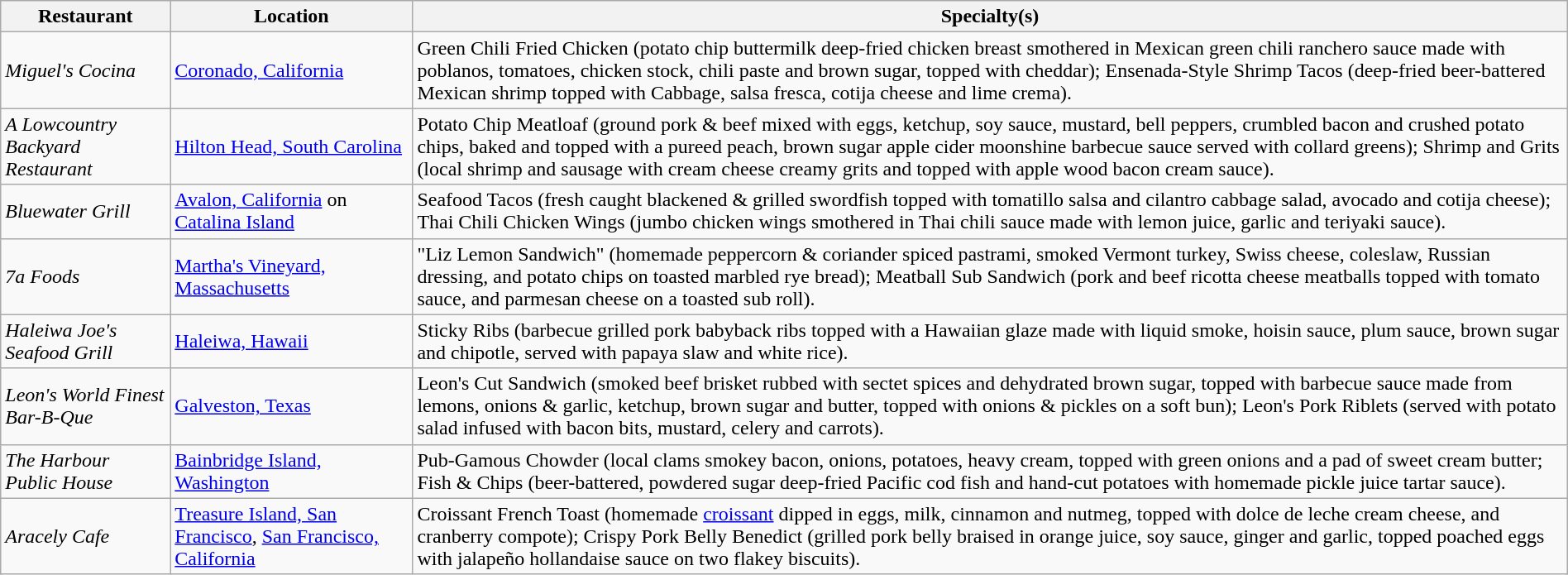<table class="wikitable" style="width:100%;">
<tr>
<th>Restaurant</th>
<th>Location</th>
<th>Specialty(s)</th>
</tr>
<tr>
<td><em>Miguel's Cocina</em></td>
<td><a href='#'>Coronado, California</a></td>
<td>Green Chili Fried Chicken (potato chip buttermilk deep-fried chicken breast smothered in Mexican green chili ranchero sauce made with poblanos, tomatoes, chicken stock, chili paste and brown sugar, topped with cheddar); Ensenada-Style Shrimp Tacos (deep-fried beer-battered Mexican shrimp topped with Cabbage, salsa fresca, cotija cheese and lime crema).</td>
</tr>
<tr>
<td><em>A Lowcountry Backyard Restaurant</em></td>
<td><a href='#'>Hilton Head, South Carolina</a></td>
<td>Potato Chip Meatloaf (ground pork & beef mixed with eggs, ketchup, soy sauce, mustard, bell peppers, crumbled bacon and crushed potato chips, baked and topped with a pureed peach, brown sugar apple cider moonshine barbecue sauce served with collard greens); Shrimp and Grits (local shrimp and sausage with cream cheese creamy grits and topped with apple wood bacon cream sauce).</td>
</tr>
<tr>
<td><em>Bluewater Grill</em></td>
<td><a href='#'>Avalon, California</a> on <a href='#'>Catalina Island</a></td>
<td>Seafood Tacos (fresh caught blackened & grilled swordfish topped with tomatillo salsa and cilantro cabbage salad, avocado and cotija cheese); Thai Chili Chicken Wings (jumbo chicken wings smothered in Thai chili sauce made with lemon juice, garlic and teriyaki sauce).</td>
</tr>
<tr>
<td><em>7a Foods</em></td>
<td><a href='#'>Martha's Vineyard, Massachusetts</a></td>
<td>"Liz Lemon Sandwich" (homemade peppercorn & coriander spiced pastrami, smoked Vermont turkey, Swiss cheese, coleslaw, Russian dressing, and potato chips on toasted marbled rye bread); Meatball Sub Sandwich (pork and beef ricotta cheese meatballs topped with tomato sauce, and parmesan cheese on a toasted sub roll).</td>
</tr>
<tr>
<td><em>Haleiwa Joe's Seafood Grill</em></td>
<td><a href='#'>Haleiwa, Hawaii</a></td>
<td>Sticky Ribs (barbecue grilled pork babyback ribs topped with a Hawaiian glaze made with liquid smoke, hoisin sauce, plum sauce, brown sugar and chipotle, served with papaya slaw and white rice).</td>
</tr>
<tr>
<td><em>Leon's World Finest Bar-B-Que</em></td>
<td><a href='#'>Galveston, Texas</a></td>
<td>Leon's Cut Sandwich (smoked beef brisket rubbed with sectet spices and dehydrated brown sugar, topped with barbecue sauce made from lemons, onions & garlic, ketchup, brown sugar and butter, topped with onions & pickles on a soft bun); Leon's Pork Riblets (served with potato salad infused with bacon bits, mustard, celery and carrots).</td>
</tr>
<tr>
<td><em>The Harbour Public House</em></td>
<td><a href='#'>Bainbridge Island, Washington</a></td>
<td>Pub-Gamous Chowder (local clams smokey bacon, onions, potatoes, heavy cream, topped with green onions and a pad of sweet cream butter; Fish & Chips (beer-battered, powdered sugar deep-fried Pacific cod fish and hand-cut potatoes with homemade pickle juice tartar sauce).</td>
</tr>
<tr>
<td><em>Aracely Cafe</em></td>
<td><a href='#'>Treasure Island, San Francisco</a>, <a href='#'>San Francisco, California</a></td>
<td>Croissant French Toast (homemade <a href='#'>croissant</a> dipped in eggs, milk, cinnamon and nutmeg, topped with dolce de leche cream cheese, and cranberry compote); Crispy Pork Belly Benedict (grilled pork belly braised in orange juice, soy sauce, ginger and garlic, topped poached eggs with jalapeño hollandaise sauce on two flakey biscuits).</td>
</tr>
</table>
